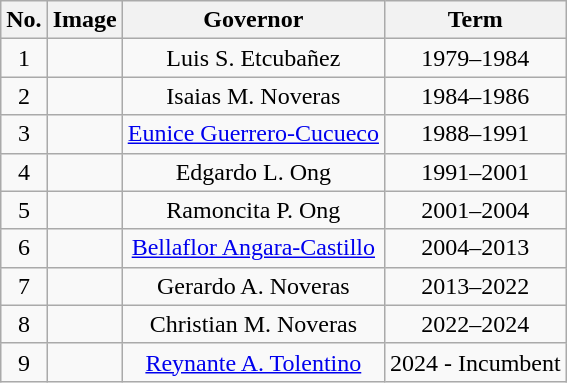<table class="wikitable" style="text-align:center;">
<tr>
<th>No.</th>
<th>Image</th>
<th>Governor</th>
<th>Term</th>
</tr>
<tr>
<td>1</td>
<td></td>
<td>Luis S. Etcubañez</td>
<td>1979–1984</td>
</tr>
<tr>
<td>2</td>
<td></td>
<td>Isaias M. Noveras</td>
<td>1984–1986</td>
</tr>
<tr>
<td>3</td>
<td></td>
<td><a href='#'>Eunice Guerrero-Cucueco</a></td>
<td>1988–1991</td>
</tr>
<tr>
<td>4</td>
<td></td>
<td>Edgardo L. Ong</td>
<td>1991–2001</td>
</tr>
<tr>
<td>5</td>
<td></td>
<td>Ramoncita P. Ong</td>
<td>2001–2004</td>
</tr>
<tr>
<td>6</td>
<td></td>
<td><a href='#'>Bellaflor Angara-Castillo</a></td>
<td>2004–2013</td>
</tr>
<tr>
<td>7</td>
<td></td>
<td>Gerardo A. Noveras</td>
<td>2013–2022</td>
</tr>
<tr>
<td>8</td>
<td></td>
<td>Christian M. Noveras</td>
<td>2022–2024</td>
</tr>
<tr>
<td>9</td>
<td></td>
<td><a href='#'>Reynante A. Tolentino</a></td>
<td>2024 - Incumbent</td>
</tr>
</table>
